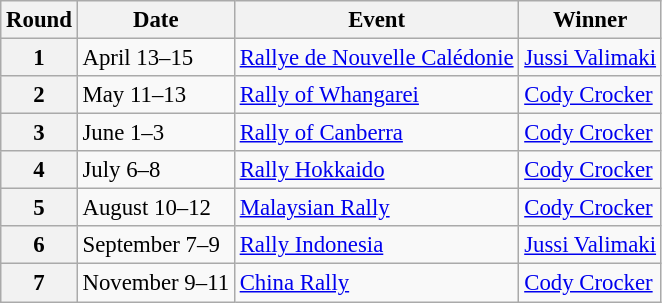<table class="wikitable" style="font-size: 95%">
<tr>
<th>Round</th>
<th>Date</th>
<th>Event</th>
<th>Winner</th>
</tr>
<tr>
<th>1</th>
<td>April 13–15</td>
<td> <a href='#'>Rallye de Nouvelle Calédonie</a></td>
<td> <a href='#'>Jussi Valimaki</a></td>
</tr>
<tr>
<th>2</th>
<td>May 11–13</td>
<td> <a href='#'>Rally of Whangarei</a></td>
<td> <a href='#'>Cody Crocker</a></td>
</tr>
<tr>
<th>3</th>
<td>June 1–3</td>
<td> <a href='#'>Rally of Canberra</a></td>
<td> <a href='#'>Cody Crocker</a></td>
</tr>
<tr>
<th>4</th>
<td>July 6–8</td>
<td> <a href='#'>Rally Hokkaido</a></td>
<td> <a href='#'>Cody Crocker</a></td>
</tr>
<tr>
<th>5</th>
<td>August 10–12</td>
<td> <a href='#'>Malaysian Rally</a></td>
<td> <a href='#'>Cody Crocker</a></td>
</tr>
<tr>
<th>6</th>
<td>September 7–9</td>
<td> <a href='#'>Rally Indonesia</a></td>
<td> <a href='#'>Jussi Valimaki</a></td>
</tr>
<tr>
<th>7</th>
<td>November 9–11</td>
<td> <a href='#'>China Rally</a></td>
<td> <a href='#'>Cody Crocker</a></td>
</tr>
</table>
